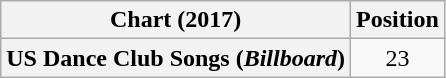<table class="wikitable plainrowheaders" style="text-align:center">
<tr>
<th scope="col">Chart (2017)</th>
<th scope="col">Position</th>
</tr>
<tr>
<th scope="row">US Dance Club Songs (<em>Billboard</em>)</th>
<td>23</td>
</tr>
</table>
